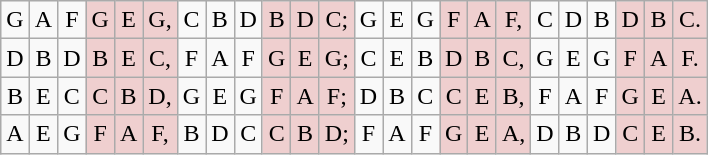<table class="wikitable" border="1" align="center" style="margin: 1em auto 1em auto; text-align:center; width:200px">
<tr>
<td>G</td>
<td>A</td>
<td>F</td>
<td style="background:#efcfcf;">G</td>
<td style="background:#efcfcf;">E</td>
<td style="background:#efcfcf;">G,</td>
<td>C</td>
<td>B</td>
<td>D</td>
<td style="background:#efcfcf;">B</td>
<td style="background:#efcfcf;">D</td>
<td style="background:#efcfcf;">C;</td>
<td>G</td>
<td>E</td>
<td>G</td>
<td style="background:#efcfcf;">F</td>
<td style="background:#efcfcf;">A</td>
<td style="background:#efcfcf;">F,</td>
<td>C</td>
<td>D</td>
<td>B</td>
<td style="background:#efcfcf;">D</td>
<td style="background:#efcfcf;">B</td>
<td style="background:#efcfcf;">C.</td>
</tr>
<tr>
<td>D</td>
<td>B</td>
<td>D</td>
<td style="background:#efcfcf;">B</td>
<td style="background:#efcfcf;">E</td>
<td style="background:#efcfcf;">C,</td>
<td>F</td>
<td>A</td>
<td>F</td>
<td style="background:#efcfcf;">G</td>
<td style="background:#efcfcf;">E</td>
<td style="background:#efcfcf;">G;</td>
<td>C</td>
<td>E</td>
<td>B</td>
<td style="background:#efcfcf;">D</td>
<td style="background:#efcfcf;">B</td>
<td style="background:#efcfcf;">C,</td>
<td>G</td>
<td>E</td>
<td>G</td>
<td style="background:#efcfcf;">F</td>
<td style="background:#efcfcf;">A</td>
<td style="background:#efcfcf;">F.</td>
</tr>
<tr>
<td>B</td>
<td>E</td>
<td>C</td>
<td style="background:#efcfcf;">C</td>
<td style="background:#efcfcf;">B</td>
<td style="background:#efcfcf;">D,</td>
<td>G</td>
<td>E</td>
<td>G</td>
<td style="background:#efcfcf;">F</td>
<td style="background:#efcfcf;">A</td>
<td style="background:#efcfcf;">F;</td>
<td>D</td>
<td>B</td>
<td>C</td>
<td style="background:#efcfcf;">C</td>
<td style="background:#efcfcf;">E</td>
<td style="background:#efcfcf;">B,</td>
<td>F</td>
<td>A</td>
<td>F</td>
<td style="background:#efcfcf;">G</td>
<td style="background:#efcfcf;">E</td>
<td style="background:#efcfcf;">A.</td>
</tr>
<tr>
<td>A</td>
<td>E</td>
<td>G</td>
<td style="background:#efcfcf;">F</td>
<td style="background:#efcfcf;">A</td>
<td style="background:#efcfcf;">F,</td>
<td>B</td>
<td>D</td>
<td>C</td>
<td style="background:#efcfcf;">C</td>
<td style="background:#efcfcf;">B</td>
<td style="background:#efcfcf;">D;</td>
<td>F</td>
<td>A</td>
<td>F</td>
<td style="background:#efcfcf;">G</td>
<td style="background:#efcfcf;">E</td>
<td style="background:#efcfcf;">A,</td>
<td>D</td>
<td>B</td>
<td>D</td>
<td style="background:#efcfcf;">C</td>
<td style="background:#efcfcf;">E</td>
<td style="background:#efcfcf;">B.</td>
</tr>
</table>
